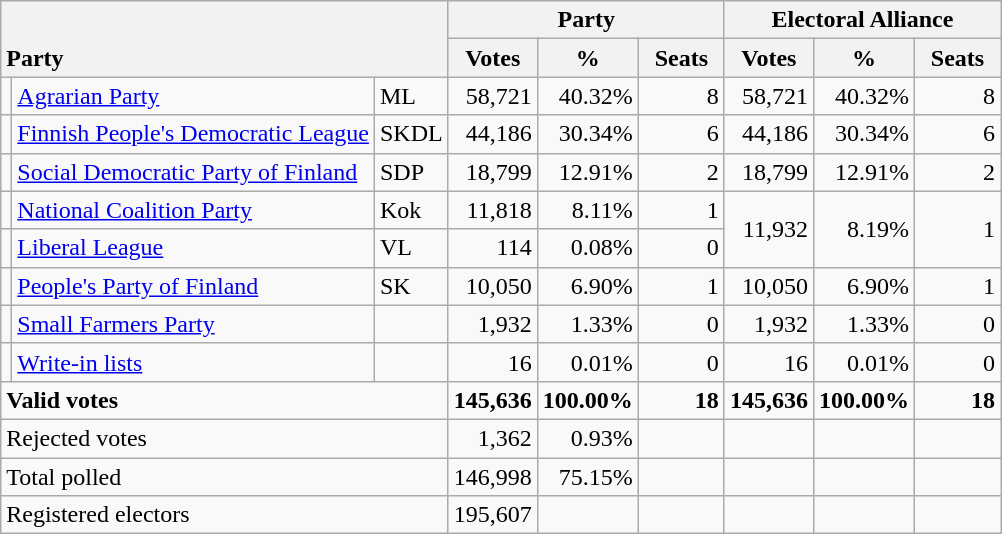<table class="wikitable" border="1" style="text-align:right;">
<tr>
<th style="text-align:left;" valign=bottom rowspan=2 colspan=3>Party</th>
<th colspan=3>Party</th>
<th colspan=3>Electoral Alliance</th>
</tr>
<tr>
<th align=center valign=bottom width="50">Votes</th>
<th align=center valign=bottom width="50">%</th>
<th align=center valign=bottom width="50">Seats</th>
<th align=center valign=bottom width="50">Votes</th>
<th align=center valign=bottom width="50">%</th>
<th align=center valign=bottom width="50">Seats</th>
</tr>
<tr>
<td></td>
<td align=left><a href='#'>Agrarian Party</a></td>
<td align=left>ML</td>
<td>58,721</td>
<td>40.32%</td>
<td>8</td>
<td>58,721</td>
<td>40.32%</td>
<td>8</td>
</tr>
<tr>
<td></td>
<td align=left><a href='#'>Finnish People's Democratic League</a></td>
<td align=left>SKDL</td>
<td>44,186</td>
<td>30.34%</td>
<td>6</td>
<td>44,186</td>
<td>30.34%</td>
<td>6</td>
</tr>
<tr>
<td></td>
<td align=left style="white-space: nowrap;"><a href='#'>Social Democratic Party of Finland</a></td>
<td align=left>SDP</td>
<td>18,799</td>
<td>12.91%</td>
<td>2</td>
<td>18,799</td>
<td>12.91%</td>
<td>2</td>
</tr>
<tr>
<td></td>
<td align=left><a href='#'>National Coalition Party</a></td>
<td align=left>Kok</td>
<td>11,818</td>
<td>8.11%</td>
<td>1</td>
<td rowspan=2>11,932</td>
<td rowspan=2>8.19%</td>
<td rowspan=2>1</td>
</tr>
<tr>
<td></td>
<td align=left><a href='#'>Liberal League</a></td>
<td align=left>VL</td>
<td>114</td>
<td>0.08%</td>
<td>0</td>
</tr>
<tr>
<td></td>
<td align=left><a href='#'>People's Party of Finland</a></td>
<td align=left>SK</td>
<td>10,050</td>
<td>6.90%</td>
<td>1</td>
<td>10,050</td>
<td>6.90%</td>
<td>1</td>
</tr>
<tr>
<td></td>
<td align=left><a href='#'>Small Farmers Party</a></td>
<td align=left></td>
<td>1,932</td>
<td>1.33%</td>
<td>0</td>
<td>1,932</td>
<td>1.33%</td>
<td>0</td>
</tr>
<tr>
<td></td>
<td align=left><a href='#'>Write-in lists</a></td>
<td align=left></td>
<td>16</td>
<td>0.01%</td>
<td>0</td>
<td>16</td>
<td>0.01%</td>
<td>0</td>
</tr>
<tr style="font-weight:bold">
<td align=left colspan=3>Valid votes</td>
<td>145,636</td>
<td>100.00%</td>
<td>18</td>
<td>145,636</td>
<td>100.00%</td>
<td>18</td>
</tr>
<tr>
<td align=left colspan=3>Rejected votes</td>
<td>1,362</td>
<td>0.93%</td>
<td></td>
<td></td>
<td></td>
<td></td>
</tr>
<tr>
<td align=left colspan=3>Total polled</td>
<td>146,998</td>
<td>75.15%</td>
<td></td>
<td></td>
<td></td>
<td></td>
</tr>
<tr>
<td align=left colspan=3>Registered electors</td>
<td>195,607</td>
<td></td>
<td></td>
<td></td>
<td></td>
<td></td>
</tr>
</table>
